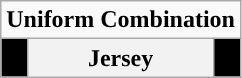<table class="wikitable">
<tr>
<td align="center" Colspan="3"><strong>Uniform Combination</strong></td>
</tr>
<tr align="center">
<th style="background:#000000;"></th>
<th>Jersey</th>
<th style="background:#000000;"></th>
</tr>
</table>
